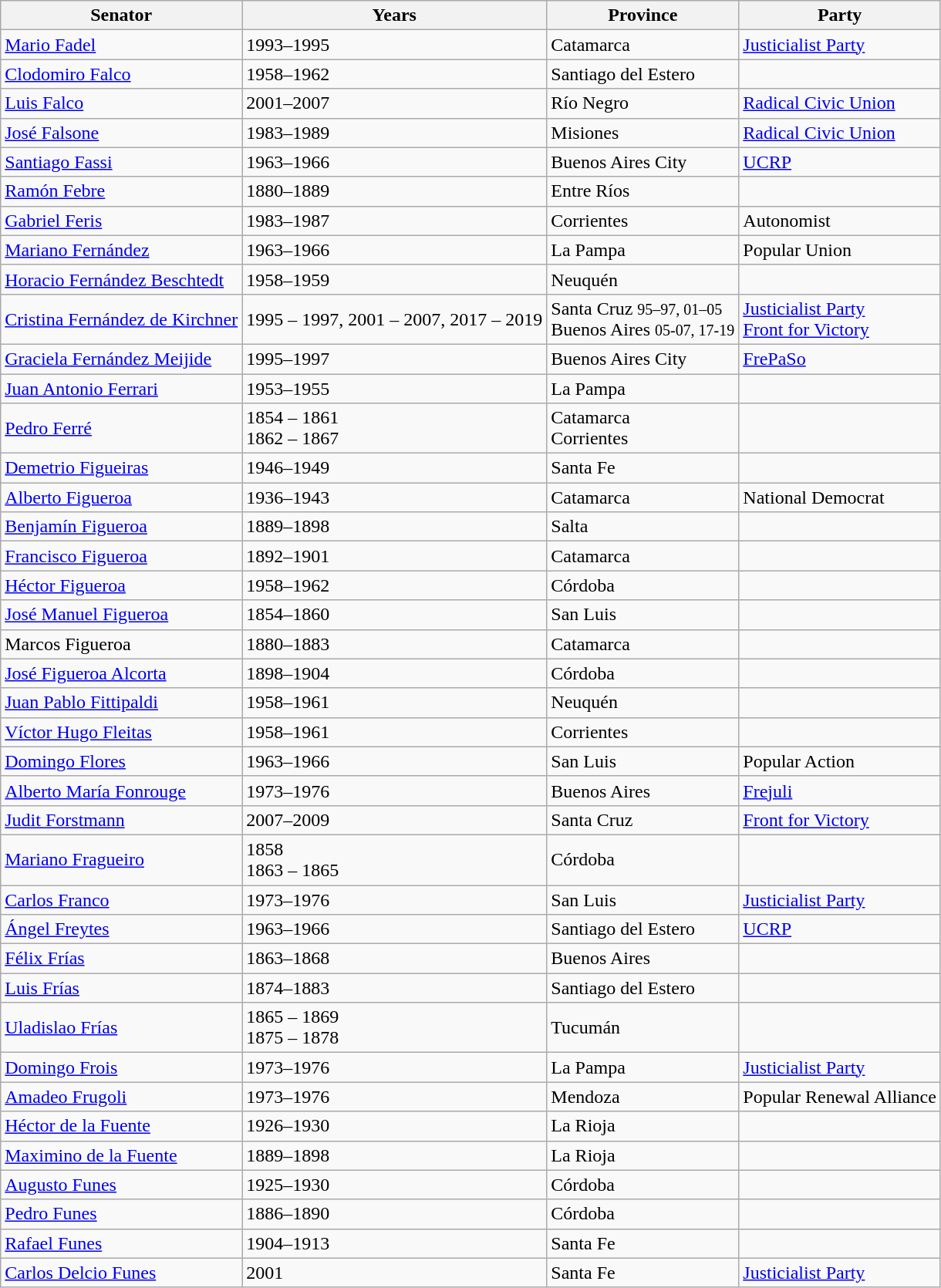<table class=wikitable>
<tr>
<th>Senator</th>
<th>Years</th>
<th>Province</th>
<th>Party</th>
</tr>
<tr>
<td><a href='#'>Mario Fadel</a></td>
<td>1993–1995</td>
<td>Catamarca</td>
<td><a href='#'>Justicialist Party</a></td>
</tr>
<tr>
<td><a href='#'>Clodomiro Falco</a></td>
<td>1958–1962</td>
<td>Santiago del Estero</td>
<td></td>
</tr>
<tr>
<td><a href='#'>Luis Falco</a></td>
<td>2001–2007</td>
<td>Río Negro</td>
<td><a href='#'>Radical Civic Union</a></td>
</tr>
<tr>
<td><a href='#'>José Falsone</a></td>
<td>1983–1989</td>
<td>Misiones</td>
<td><a href='#'>Radical Civic Union</a></td>
</tr>
<tr>
<td><a href='#'>Santiago Fassi</a></td>
<td>1963–1966</td>
<td>Buenos Aires City</td>
<td><a href='#'>UCRP</a></td>
</tr>
<tr>
<td><a href='#'>Ramón Febre</a></td>
<td>1880–1889</td>
<td>Entre Ríos</td>
<td></td>
</tr>
<tr>
<td><a href='#'>Gabriel Feris</a></td>
<td>1983–1987</td>
<td>Corrientes</td>
<td>Autonomist</td>
</tr>
<tr>
<td><a href='#'>Mariano Fernández</a></td>
<td>1963–1966</td>
<td>La Pampa</td>
<td>Popular Union</td>
</tr>
<tr>
<td><a href='#'>Horacio Fernández Beschtedt</a></td>
<td>1958–1959</td>
<td>Neuquén</td>
<td></td>
</tr>
<tr>
<td><a href='#'>Cristina Fernández de Kirchner</a></td>
<td>1995 – 1997, 2001 – 2007, 2017 – 2019</td>
<td>Santa Cruz <small>95–97, 01–05</small><br>Buenos Aires <small>05-07, 17-19</small></td>
<td><a href='#'>Justicialist Party</a><br><a href='#'>Front for Victory</a></td>
</tr>
<tr>
<td><a href='#'>Graciela Fernández Meijide</a></td>
<td>1995–1997</td>
<td>Buenos Aires City</td>
<td><a href='#'>FrePaSo</a></td>
</tr>
<tr>
<td><a href='#'>Juan Antonio Ferrari</a></td>
<td>1953–1955</td>
<td>La Pampa</td>
<td></td>
</tr>
<tr>
<td><a href='#'>Pedro Ferré</a></td>
<td>1854 – 1861<br>1862 – 1867</td>
<td>Catamarca<br>Corrientes</td>
<td></td>
</tr>
<tr>
<td><a href='#'>Demetrio Figueiras</a></td>
<td>1946–1949</td>
<td>Santa Fe</td>
<td></td>
</tr>
<tr>
<td><a href='#'>Alberto Figueroa</a></td>
<td>1936–1943</td>
<td>Catamarca</td>
<td>National Democrat</td>
</tr>
<tr>
<td><a href='#'>Benjamín Figueroa</a></td>
<td>1889–1898</td>
<td>Salta</td>
<td></td>
</tr>
<tr>
<td><a href='#'>Francisco Figueroa</a></td>
<td>1892–1901</td>
<td>Catamarca</td>
<td></td>
</tr>
<tr>
<td><a href='#'>Héctor Figueroa</a></td>
<td>1958–1962</td>
<td>Córdoba</td>
<td></td>
</tr>
<tr>
<td><a href='#'>José Manuel Figueroa</a></td>
<td>1854–1860</td>
<td>San Luis</td>
<td></td>
</tr>
<tr>
<td>Marcos Figueroa</td>
<td>1880–1883</td>
<td>Catamarca</td>
<td></td>
</tr>
<tr>
<td><a href='#'>José Figueroa Alcorta</a></td>
<td>1898–1904</td>
<td>Córdoba</td>
<td></td>
</tr>
<tr>
<td><a href='#'>Juan Pablo Fittipaldi</a></td>
<td>1958–1961</td>
<td>Neuquén</td>
<td></td>
</tr>
<tr>
<td><a href='#'>Víctor Hugo Fleitas</a></td>
<td>1958–1961</td>
<td>Corrientes</td>
<td></td>
</tr>
<tr>
<td><a href='#'>Domingo Flores</a></td>
<td>1963–1966</td>
<td>San Luis</td>
<td>Popular Action</td>
</tr>
<tr>
<td><a href='#'>Alberto María Fonrouge</a></td>
<td>1973–1976</td>
<td>Buenos Aires</td>
<td><a href='#'>Frejuli</a></td>
</tr>
<tr>
<td><a href='#'>Judit Forstmann</a></td>
<td>2007–2009</td>
<td>Santa Cruz</td>
<td><a href='#'>Front for Victory</a></td>
</tr>
<tr>
<td><a href='#'>Mariano Fragueiro</a></td>
<td>1858<br>1863 – 1865</td>
<td>Córdoba</td>
<td></td>
</tr>
<tr>
<td><a href='#'>Carlos Franco</a></td>
<td>1973–1976</td>
<td>San Luis</td>
<td><a href='#'>Justicialist Party</a></td>
</tr>
<tr>
<td><a href='#'>Ángel Freytes</a></td>
<td>1963–1966</td>
<td>Santiago del Estero</td>
<td><a href='#'>UCRP</a></td>
</tr>
<tr>
<td><a href='#'>Félix Frías</a></td>
<td>1863–1868</td>
<td>Buenos Aires</td>
<td></td>
</tr>
<tr>
<td><a href='#'>Luis Frías</a></td>
<td>1874–1883</td>
<td>Santiago del Estero</td>
<td></td>
</tr>
<tr>
<td><a href='#'>Uladislao Frías</a></td>
<td>1865 – 1869<br>1875 – 1878</td>
<td>Tucumán</td>
<td></td>
</tr>
<tr>
<td><a href='#'>Domingo Frois</a></td>
<td>1973–1976</td>
<td>La Pampa</td>
<td><a href='#'>Justicialist Party</a></td>
</tr>
<tr>
<td><a href='#'>Amadeo Frugoli</a></td>
<td>1973–1976</td>
<td>Mendoza</td>
<td>Popular Renewal Alliance</td>
</tr>
<tr>
<td><a href='#'>Héctor de la Fuente</a></td>
<td>1926–1930</td>
<td>La Rioja</td>
<td></td>
</tr>
<tr>
<td><a href='#'>Maximino de la Fuente</a></td>
<td>1889–1898</td>
<td>La Rioja</td>
<td></td>
</tr>
<tr>
<td><a href='#'>Augusto Funes</a></td>
<td>1925–1930</td>
<td>Córdoba</td>
<td></td>
</tr>
<tr>
<td><a href='#'>Pedro Funes</a></td>
<td>1886–1890</td>
<td>Córdoba</td>
<td></td>
</tr>
<tr>
<td><a href='#'>Rafael Funes</a></td>
<td>1904–1913</td>
<td>Santa Fe</td>
<td></td>
</tr>
<tr>
<td><a href='#'>Carlos Delcio Funes</a></td>
<td>2001</td>
<td>Santa Fe</td>
<td><a href='#'>Justicialist Party</a></td>
</tr>
</table>
